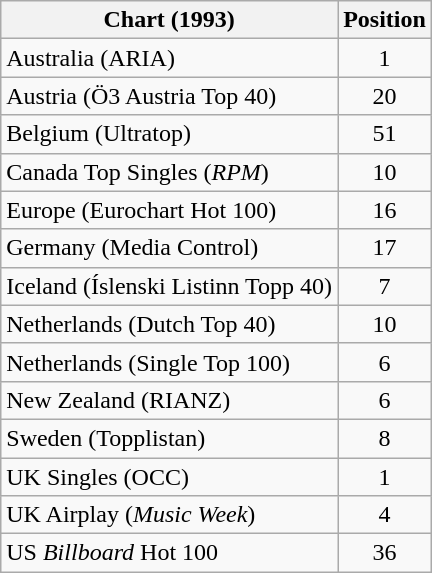<table class="wikitable sortable">
<tr>
<th>Chart (1993)</th>
<th>Position</th>
</tr>
<tr>
<td>Australia (ARIA)</td>
<td align="center">1</td>
</tr>
<tr>
<td>Austria (Ö3 Austria Top 40)</td>
<td align="center">20</td>
</tr>
<tr>
<td>Belgium (Ultratop)</td>
<td align="center">51</td>
</tr>
<tr>
<td>Canada Top Singles (<em>RPM</em>)</td>
<td align="center">10</td>
</tr>
<tr>
<td>Europe (Eurochart Hot 100)</td>
<td align="center">16</td>
</tr>
<tr>
<td>Germany (Media Control)</td>
<td align="center">17</td>
</tr>
<tr>
<td>Iceland (Íslenski Listinn Topp 40)</td>
<td align="center">7</td>
</tr>
<tr>
<td>Netherlands (Dutch Top 40)</td>
<td align="center">10</td>
</tr>
<tr>
<td>Netherlands (Single Top 100)</td>
<td align="center">6</td>
</tr>
<tr>
<td>New Zealand (RIANZ)</td>
<td align="center">6</td>
</tr>
<tr>
<td>Sweden (Topplistan)</td>
<td align="center">8</td>
</tr>
<tr>
<td>UK Singles (OCC)</td>
<td align="center">1</td>
</tr>
<tr>
<td>UK Airplay (<em>Music Week</em>)</td>
<td align="center">4</td>
</tr>
<tr>
<td>US <em>Billboard</em> Hot 100</td>
<td align="center">36</td>
</tr>
</table>
